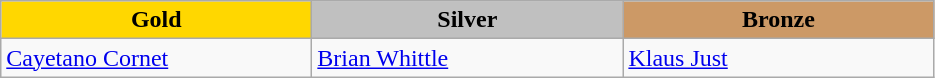<table class="wikitable" style="text-align:left">
<tr align="center">
<td width=200 bgcolor=gold><strong>Gold</strong></td>
<td width=200 bgcolor=silver><strong>Silver</strong></td>
<td width=200 bgcolor=CC9966><strong>Bronze</strong></td>
</tr>
<tr>
<td><a href='#'>Cayetano Cornet</a><br><em></em></td>
<td><a href='#'>Brian Whittle</a><br><em></em></td>
<td><a href='#'>Klaus Just</a><br><em></em></td>
</tr>
</table>
